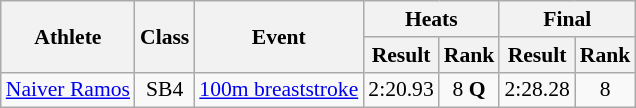<table class=wikitable style="font-size:90%">
<tr>
<th rowspan="2">Athlete</th>
<th rowspan="2">Class</th>
<th rowspan="2">Event</th>
<th colspan="2">Heats</th>
<th colspan="2">Final</th>
</tr>
<tr>
<th>Result</th>
<th>Rank</th>
<th>Result</th>
<th>Rank</th>
</tr>
<tr>
<td><a href='#'>Naiver Ramos</a></td>
<td style="text-align:center;">SB4</td>
<td><a href='#'>100m breaststroke</a></td>
<td style="text-align:center;">2:20.93</td>
<td style="text-align:center;">8 <strong>Q</strong></td>
<td style="text-align:center;">2:28.28</td>
<td style="text-align:center;">8</td>
</tr>
</table>
